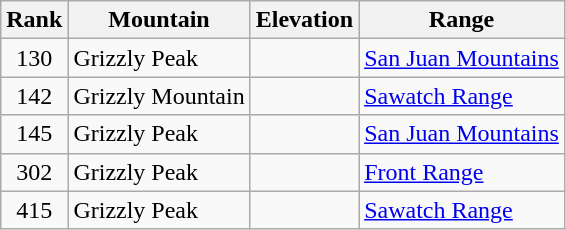<table class="wikitable">
<tr>
<th>Rank</th>
<th>Mountain</th>
<th>Elevation</th>
<th>Range</th>
</tr>
<tr>
<td align=center>130</td>
<td>Grizzly Peak</td>
<td></td>
<td><a href='#'>San Juan Mountains</a></td>
</tr>
<tr>
<td align=center>142</td>
<td>Grizzly Mountain</td>
<td></td>
<td><a href='#'>Sawatch Range</a></td>
</tr>
<tr>
<td align=center>145</td>
<td>Grizzly Peak</td>
<td></td>
<td><a href='#'>San Juan Mountains</a></td>
</tr>
<tr>
<td align=center>302</td>
<td>Grizzly Peak</td>
<td></td>
<td><a href='#'>Front Range</a></td>
</tr>
<tr>
<td align=center>415</td>
<td>Grizzly Peak</td>
<td></td>
<td><a href='#'>Sawatch Range</a></td>
</tr>
</table>
